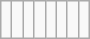<table class="wikitable">
<tr>
<td><br></td>
<td><br></td>
<td><br></td>
<td><br></td>
<td><br></td>
<td><br></td>
<td><br></td>
<td><br></td>
</tr>
</table>
